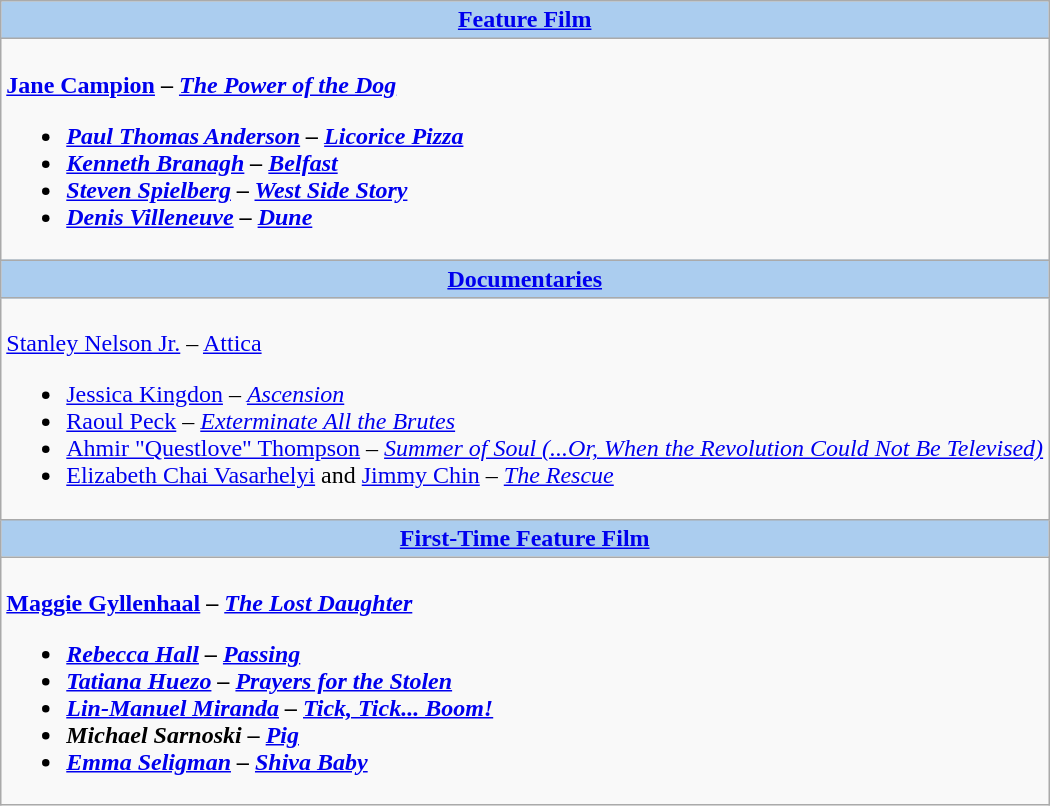<table class=wikitable style="width="100%">
<tr>
<th colspan="2" style="background:#abcdef;"><a href='#'>Feature Film</a></th>
</tr>
<tr>
<td colspan="2" style="vertical-align:top;"><br><strong><a href='#'>Jane Campion</a> – <em><a href='#'>The Power of the Dog</a><strong><em><ul><li><a href='#'>Paul Thomas Anderson</a> – </em><a href='#'>Licorice Pizza</a><em></li><li><a href='#'>Kenneth Branagh</a> – </em><a href='#'>Belfast</a><em></li><li><a href='#'>Steven Spielberg</a> – </em><a href='#'>West Side Story</a><em></li><li><a href='#'>Denis Villeneuve</a> – </em><a href='#'>Dune</a><em></li></ul></td>
</tr>
<tr>
<th colspan="2" style="background:#abcdef;"><a href='#'>Documentaries</a></th>
</tr>
<tr>
<td colspan="2" style="vertical-align:top;"><br></strong><a href='#'>Stanley Nelson Jr.</a> – </em><a href='#'>Attica</a></em></strong><ul><li><a href='#'>Jessica Kingdon</a> – <em><a href='#'>Ascension</a></em></li><li><a href='#'>Raoul Peck</a> – <em><a href='#'>Exterminate All the Brutes</a></em></li><li><a href='#'>Ahmir "Questlove" Thompson</a> – <em><a href='#'>Summer of Soul (...Or, When the Revolution Could Not Be Televised)</a></em></li><li><a href='#'>Elizabeth Chai Vasarhelyi</a> and <a href='#'>Jimmy Chin</a> – <em><a href='#'>The Rescue</a></em></li></ul></td>
</tr>
<tr>
<th colspan="2" style="background:#abcdef;"><a href='#'>First-Time Feature Film</a></th>
</tr>
<tr>
<td colspan="2" style="vertical-align:top;"><br><strong><a href='#'>Maggie Gyllenhaal</a> – <em><a href='#'>The Lost Daughter</a><strong><em><ul><li><a href='#'>Rebecca Hall</a> – </em><a href='#'>Passing</a><em></li><li><a href='#'>Tatiana Huezo</a> – </em><a href='#'>Prayers for the Stolen</a><em></li><li><a href='#'>Lin-Manuel Miranda</a> – </em><a href='#'>Tick, Tick... Boom!</a><em></li><li>Michael Sarnoski – </em><a href='#'>Pig</a><em></li><li><a href='#'>Emma Seligman</a> – </em><a href='#'>Shiva Baby</a><em></li></ul></td>
</tr>
</table>
